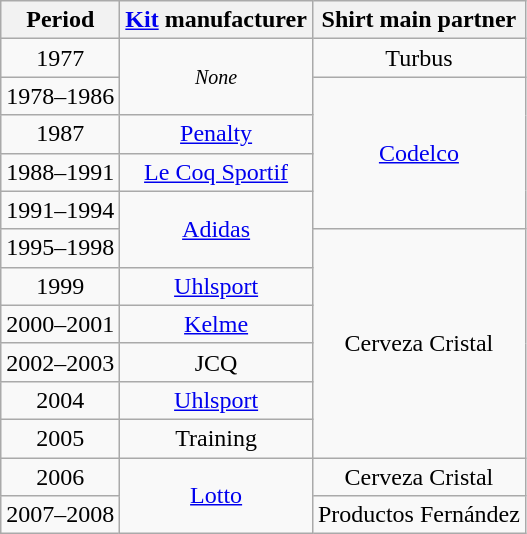<table class="wikitable" style="text-align: center">
<tr>
<th>Period</th>
<th><a href='#'>Kit</a> manufacturer</th>
<th>Shirt main partner</th>
</tr>
<tr>
<td>1977</td>
<td rowspan=2><small><em>None</em></small></td>
<td>Turbus</td>
</tr>
<tr>
<td>1978–1986</td>
<td rowspan=4><a href='#'>Codelco</a></td>
</tr>
<tr>
<td>1987</td>
<td><a href='#'>Penalty</a></td>
</tr>
<tr>
<td>1988–1991</td>
<td><a href='#'>Le Coq Sportif</a></td>
</tr>
<tr>
<td>1991–1994</td>
<td rowspan=2><a href='#'>Adidas</a></td>
</tr>
<tr>
<td>1995–1998</td>
<td rowspan=6>Cerveza Cristal</td>
</tr>
<tr>
<td>1999</td>
<td><a href='#'>Uhlsport</a></td>
</tr>
<tr>
<td>2000–2001</td>
<td><a href='#'>Kelme</a></td>
</tr>
<tr>
<td>2002–2003</td>
<td>JCQ</td>
</tr>
<tr>
<td>2004</td>
<td><a href='#'>Uhlsport</a></td>
</tr>
<tr>
<td>2005</td>
<td>Training</td>
</tr>
<tr>
<td>2006</td>
<td rowspan=2><a href='#'>Lotto</a></td>
<td>Cerveza Cristal</td>
</tr>
<tr>
<td>2007–2008</td>
<td rowspan=2>Productos Fernández</td>
</tr>
</table>
